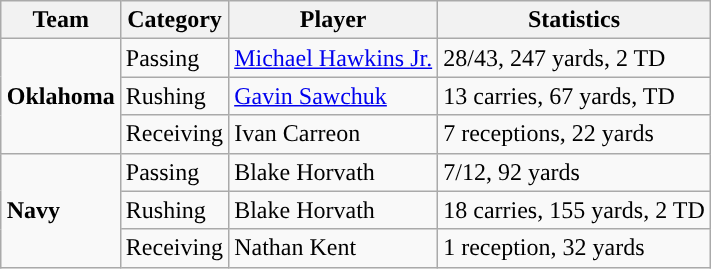<table class="wikitable" style="float: right;">
<tr>
<th>Team</th>
<th>Category</th>
<th>Player</th>
<th>Statistics</th>
</tr>
<tr>
<td rowspan=3><strong>Oklahoma  </strong></td>
<td>Passing</td>
<td><a href='#'>Michael Hawkins Jr.</a></td>
<td>28/43, 247 yards, 2 TD</td>
</tr>
<tr>
<td>Rushing</td>
<td><a href='#'>Gavin Sawchuk</a></td>
<td>13 carries, 67 yards, TD</td>
</tr>
<tr>
<td>Receiving</td>
<td>Ivan Carreon</td>
<td>7 receptions, 22 yards</td>
</tr>
<tr>
<td rowspan=3><strong>Navy</strong></td>
<td>Passing</td>
<td>Blake Horvath</td>
<td>7/12, 92 yards</td>
</tr>
<tr>
<td>Rushing</td>
<td>Blake Horvath</td>
<td>18 carries, 155 yards, 2 TD</td>
</tr>
<tr>
<td>Receiving</td>
<td>Nathan Kent</td>
<td>1 reception, 32 yards</td>
</tr>
</table>
